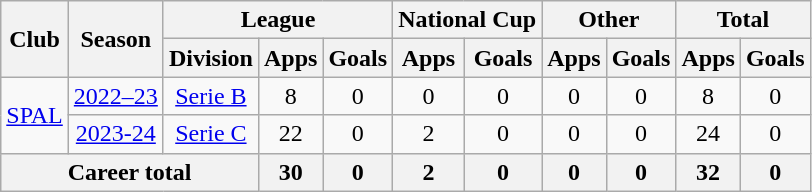<table class="wikitable" style="text-align: center;">
<tr>
<th rowspan="2">Club</th>
<th rowspan="2">Season</th>
<th colspan="3">League</th>
<th colspan="2">National Cup</th>
<th colspan="2">Other</th>
<th colspan="2">Total</th>
</tr>
<tr>
<th>Division</th>
<th>Apps</th>
<th>Goals</th>
<th>Apps</th>
<th>Goals</th>
<th>Apps</th>
<th>Goals</th>
<th>Apps</th>
<th>Goals</th>
</tr>
<tr>
<td rowspan="2"><a href='#'>SPAL</a></td>
<td><a href='#'>2022–23</a></td>
<td><a href='#'>Serie B</a></td>
<td>8</td>
<td>0</td>
<td>0</td>
<td>0</td>
<td>0</td>
<td>0</td>
<td>8</td>
<td>0</td>
</tr>
<tr>
<td><a href='#'>2023-24</a></td>
<td><a href='#'>Serie C</a></td>
<td>22</td>
<td>0</td>
<td>2</td>
<td>0</td>
<td>0</td>
<td>0</td>
<td>24</td>
<td>0</td>
</tr>
<tr>
<th colspan="3">Career total</th>
<th>30</th>
<th>0</th>
<th>2</th>
<th>0</th>
<th>0</th>
<th>0</th>
<th>32</th>
<th>0</th>
</tr>
</table>
